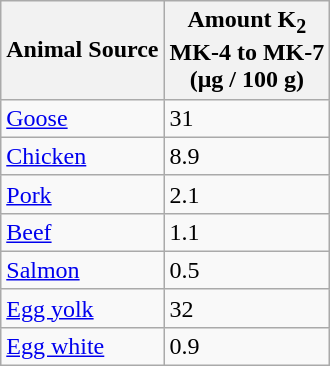<table class="wikitable">
<tr>
<th>Animal Source</th>
<th>Amount K<sub>2</sub><br> MK-4 to MK-7<br> (μg / 100 g)</th>
</tr>
<tr>
<td><a href='#'>Goose</a></td>
<td>31</td>
</tr>
<tr>
<td><a href='#'>Chicken</a></td>
<td>8.9</td>
</tr>
<tr>
<td><a href='#'>Pork</a></td>
<td>2.1</td>
</tr>
<tr>
<td><a href='#'>Beef</a></td>
<td>1.1</td>
</tr>
<tr>
<td><a href='#'>Salmon</a></td>
<td>0.5</td>
</tr>
<tr>
<td><a href='#'>Egg yolk</a></td>
<td>32</td>
</tr>
<tr>
<td><a href='#'>Egg white</a></td>
<td>0.9</td>
</tr>
</table>
